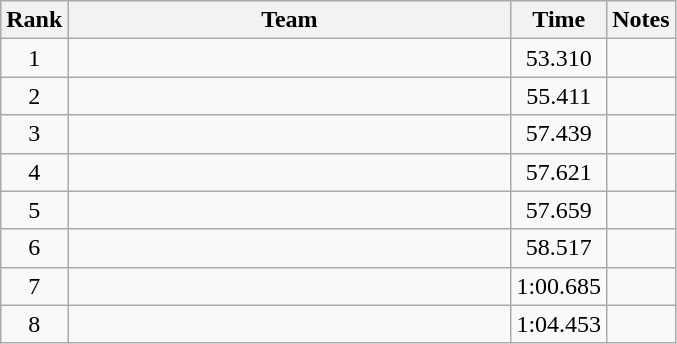<table class="wikitable" style="text-align:center">
<tr>
<th>Rank</th>
<th Style="width:18em">Team</th>
<th>Time</th>
<th>Notes</th>
</tr>
<tr>
<td>1</td>
<td style="text-align:left"></td>
<td>53.310</td>
<td></td>
</tr>
<tr>
<td>2</td>
<td style="text-align:left"></td>
<td>55.411</td>
<td></td>
</tr>
<tr>
<td>3</td>
<td style="text-align:left"></td>
<td>57.439</td>
<td></td>
</tr>
<tr>
<td>4</td>
<td style="text-align:left"></td>
<td>57.621</td>
<td></td>
</tr>
<tr>
<td>5</td>
<td style="text-align:left"></td>
<td>57.659</td>
<td></td>
</tr>
<tr>
<td>6</td>
<td style="text-align:left"></td>
<td>58.517</td>
<td></td>
</tr>
<tr>
<td>7</td>
<td style="text-align:left"></td>
<td>1:00.685</td>
<td></td>
</tr>
<tr>
<td>8</td>
<td style="text-align:left"></td>
<td>1:04.453</td>
<td></td>
</tr>
</table>
